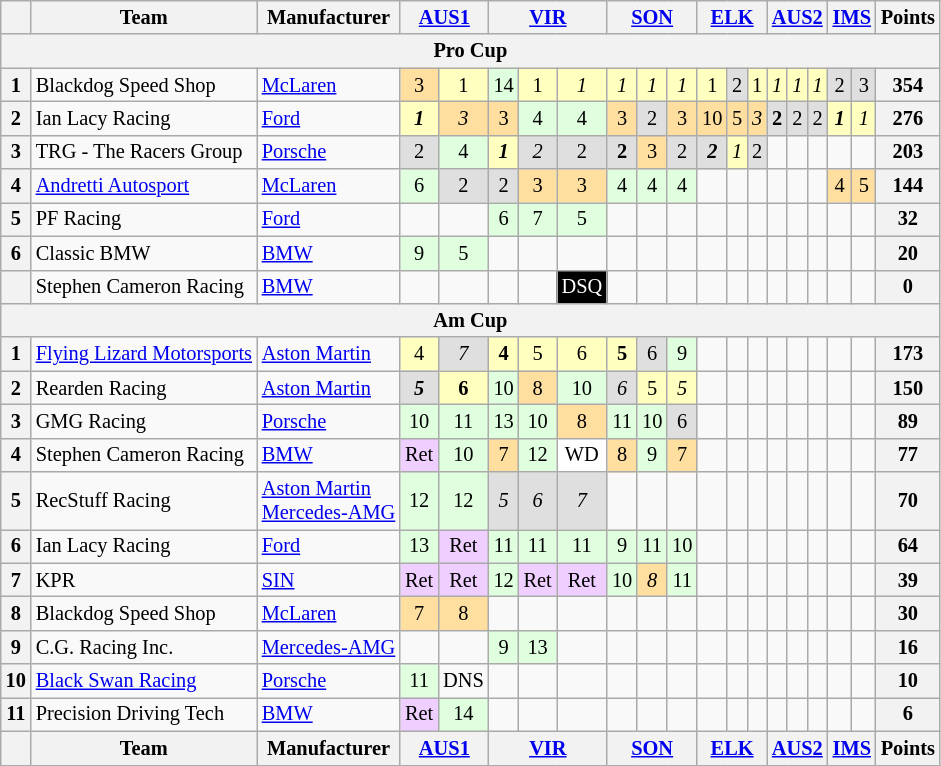<table class="wikitable" style="font-size:85%; text-align:center;">
<tr>
<th></th>
<th>Team</th>
<th>Manufacturer</th>
<th colspan=2><a href='#'>AUS1</a><br></th>
<th colspan=3><a href='#'>VIR</a><br></th>
<th colspan=3><a href='#'>SON</a><br></th>
<th colspan=3><a href='#'>ELK</a><br></th>
<th colspan=3><a href='#'>AUS2</a><br></th>
<th colspan=2><a href='#'>IMS</a><br></th>
<th>Points</th>
</tr>
<tr>
<th colspan=20>Pro Cup</th>
</tr>
<tr>
<th>1</th>
<td align=left> Blackdog Speed Shop</td>
<td align=left><a href='#'>McLaren</a></td>
<td style="background:#ffdf9f;">3</td>
<td style="background:#ffffbf;">1</td>
<td style="background:#dfffdf;">14</td>
<td style="background:#ffffbf;">1</td>
<td style="background:#ffffbf;"><em>1</em></td>
<td style="background:#ffffbf;"><em>1</em></td>
<td style="background:#ffffbf;"><em>1</em></td>
<td style="background:#ffffbf;"><em>1</em></td>
<td style="background:#ffffbf;">1</td>
<td style="background:#dfdfdf;">2</td>
<td style="background:#ffffbf;">1</td>
<td style="background:#ffffbf;"><em>1</em></td>
<td style="background:#ffffbf;"><em>1</em></td>
<td style="background:#ffffbf;"><em>1</em></td>
<td style="background:#dfdfdf;">2</td>
<td style="background:#dfdfdf;">3</td>
<th>354</th>
</tr>
<tr>
<th>2</th>
<td align=left> Ian Lacy Racing</td>
<td align=left><a href='#'>Ford</a></td>
<td style="background:#ffffbf;"><strong><em>1</em></strong></td>
<td style="background:#ffdf9f;"><em>3</em></td>
<td style="background:#ffdf9f;">3</td>
<td style="background:#dfffdf;">4</td>
<td style="background:#dfffdf;">4</td>
<td style="background:#ffdf9f;">3</td>
<td style="background:#dfdfdf;">2</td>
<td style="background:#ffdf9f;">3</td>
<td style="background:#ffdf9f;">10</td>
<td style="background:#ffdf9f;">5</td>
<td style="background:#ffdf9f;"><em>3</em></td>
<td style="background:#dfdfdf;"><strong>2</strong></td>
<td style="background:#dfdfdf;">2</td>
<td style="background:#dfdfdf;">2</td>
<td style="background:#ffffbf;"><strong><em>1</em></strong></td>
<td style="background:#ffffbf;"><em>1</em></td>
<th>276</th>
</tr>
<tr>
<th>3</th>
<td align=left> TRG - The Racers Group</td>
<td align=left><a href='#'>Porsche</a></td>
<td style="background:#dfdfdf;">2</td>
<td style="background:#dfffdf;">4</td>
<td style="background:#ffffbf;"><strong><em>1</em></strong></td>
<td style="background:#dfdfdf;"><em>2</em></td>
<td style="background:#dfdfdf;">2</td>
<td style="background:#dfdfdf;"><strong>2</strong></td>
<td style="background:#ffdf9f;">3</td>
<td style="background:#dfdfdf;">2</td>
<td style="background:#dfdfdf;"><strong><em>2</em></strong></td>
<td style="background:#ffffbf;"><em>1</em></td>
<td style="background:#dfdfdf;">2</td>
<td></td>
<td></td>
<td></td>
<td></td>
<td></td>
<th>203</th>
</tr>
<tr>
<th>4</th>
<td align=left> <a href='#'>Andretti Autosport</a></td>
<td align=left><a href='#'>McLaren</a></td>
<td style="background:#dfffdf;">6</td>
<td style="background:#dfdfdf;">2</td>
<td style="background:#dfdfdf;">2</td>
<td style="background:#ffdf9f;">3</td>
<td style="background:#ffdf9f;">3</td>
<td style="background:#dfffdf;">4</td>
<td style="background:#dfffdf;">4</td>
<td style="background:#dfffdf;">4</td>
<td></td>
<td></td>
<td></td>
<td></td>
<td></td>
<td></td>
<td style="background:#ffdf9f;">4</td>
<td style="background:#ffdf9f;">5</td>
<th>144</th>
</tr>
<tr>
<th>5</th>
<td align=left> PF Racing</td>
<td align=left><a href='#'>Ford</a></td>
<td></td>
<td></td>
<td style="background:#dfffdf;">6</td>
<td style="background:#dfffdf;">7</td>
<td style="background:#dfffdf;">5</td>
<td></td>
<td></td>
<td></td>
<td></td>
<td></td>
<td></td>
<td></td>
<td></td>
<td></td>
<td></td>
<td></td>
<th>32</th>
</tr>
<tr>
<th>6</th>
<td align=left> Classic BMW</td>
<td align=left><a href='#'>BMW</a></td>
<td style="background:#dfffdf;">9</td>
<td style="background:#dfffdf;">5</td>
<td></td>
<td></td>
<td></td>
<td></td>
<td></td>
<td></td>
<td></td>
<td></td>
<td></td>
<td></td>
<td></td>
<td></td>
<td></td>
<td></td>
<th>20</th>
</tr>
<tr>
<th></th>
<td align=left> Stephen Cameron Racing</td>
<td align=left><a href='#'>BMW</a></td>
<td></td>
<td></td>
<td></td>
<td></td>
<td style="background:#000000; color:#ffffff;">DSQ</td>
<td></td>
<td></td>
<td></td>
<td></td>
<td></td>
<td></td>
<td></td>
<td></td>
<td></td>
<td></td>
<td></td>
<th>0</th>
</tr>
<tr>
<th colspan=20>Am Cup</th>
</tr>
<tr>
<th>1</th>
<td align=left> <a href='#'>Flying Lizard Motorsports</a></td>
<td align=left><a href='#'>Aston Martin</a></td>
<td style="background:#ffffbf;">4</td>
<td style="background:#dfdfdf;"><em>7</em></td>
<td style="background:#ffffbf;"><strong>4</strong></td>
<td style="background:#ffffbf;">5</td>
<td style="background:#ffffbf;">6</td>
<td style="background:#ffffbf;"><strong>5</strong></td>
<td style="background:#dfdfdf;">6</td>
<td style="background:#dfffdf;">9</td>
<td></td>
<td></td>
<td></td>
<td></td>
<td></td>
<td></td>
<td></td>
<td></td>
<th>173</th>
</tr>
<tr>
<th>2</th>
<td align=left> Rearden Racing</td>
<td align=left><a href='#'>Aston Martin</a></td>
<td style="background:#dfdfdf;"><strong><em>5</em></strong></td>
<td style="background:#ffffbf;"><strong>6</strong></td>
<td style="background:#dfffdf;">10</td>
<td style="background:#ffdf9f;">8</td>
<td style="background:#dfffdf;">10</td>
<td style="background:#dfdfdf;"><em>6</em></td>
<td style="background:#ffffbf;">5</td>
<td style="background:#ffffbf;"><em>5</em></td>
<td></td>
<td></td>
<td></td>
<td></td>
<td></td>
<td></td>
<td></td>
<td></td>
<th>150</th>
</tr>
<tr>
<th>3</th>
<td align=left> GMG Racing</td>
<td align=left><a href='#'>Porsche</a></td>
<td style="background:#dfffdf;">10</td>
<td style="background:#dfffdf;">11</td>
<td style="background:#dfffdf;">13</td>
<td style="background:#dfffdf;">10</td>
<td style="background:#ffdf9f;">8</td>
<td style="background:#dfffdf;">11</td>
<td style="background:#dfffdf;">10</td>
<td style="background:#dfdfdf;">6</td>
<td></td>
<td></td>
<td></td>
<td></td>
<td></td>
<td></td>
<td></td>
<td></td>
<th>89</th>
</tr>
<tr>
<th>4</th>
<td align=left> Stephen Cameron Racing</td>
<td align=left><a href='#'>BMW</a></td>
<td style="background:#efcfff;">Ret</td>
<td style="background:#dfffdf;">10</td>
<td style="background:#ffdf9f;">7</td>
<td style="background:#dfffdf;">12</td>
<td style="background:#ffffff;">WD</td>
<td style="background:#ffdf9f;">8</td>
<td style="background:#dfffdf;">9</td>
<td style="background:#ffdf9f;">7</td>
<td></td>
<td></td>
<td></td>
<td></td>
<td></td>
<td></td>
<td></td>
<td></td>
<th>77</th>
</tr>
<tr>
<th>5</th>
<td align=left> RecStuff Racing</td>
<td align=left><a href='#'>Aston Martin</a><br><a href='#'>Mercedes-AMG</a></td>
<td style="background:#dfffdf;">12</td>
<td style="background:#dfffdf;">12</td>
<td style="background:#dfdfdf;"><em>5</em></td>
<td style="background:#dfdfdf;"><em>6</em></td>
<td style="background:#dfdfdf;"><em>7</em></td>
<td></td>
<td></td>
<td></td>
<td></td>
<td></td>
<td></td>
<td></td>
<td></td>
<td></td>
<td></td>
<td></td>
<th>70</th>
</tr>
<tr>
<th>6</th>
<td align=left> Ian Lacy Racing</td>
<td align=left><a href='#'>Ford</a></td>
<td style="background:#dfffdf;">13</td>
<td style="background:#efcfff;">Ret</td>
<td style="background:#dfffdf;">11</td>
<td style="background:#dfffdf;">11</td>
<td style="background:#dfffdf;">11</td>
<td style="background:#dfffdf;">9</td>
<td style="background:#dfffdf;">11</td>
<td style="background:#dfffdf;">10</td>
<td></td>
<td></td>
<td></td>
<td></td>
<td></td>
<td></td>
<td></td>
<td></td>
<th>64</th>
</tr>
<tr>
<th>7</th>
<td align=left> KPR</td>
<td align=left><a href='#'>SIN</a></td>
<td style="background:#efcfff;">Ret</td>
<td style="background:#efcfff;">Ret</td>
<td style="background:#dfffdf;">12</td>
<td style="background:#efcfff;">Ret</td>
<td style="background:#efcfff;">Ret</td>
<td style="background:#dfffdf;">10</td>
<td style="background:#ffdf9f;"><em>8</em></td>
<td style="background:#dfffdf;">11</td>
<td></td>
<td></td>
<td></td>
<td></td>
<td></td>
<td></td>
<td></td>
<td></td>
<th>39</th>
</tr>
<tr>
<th>8</th>
<td align=left> Blackdog Speed Shop</td>
<td align=left><a href='#'>McLaren</a></td>
<td style="background:#ffdf9f;">7</td>
<td style="background:#ffdf9f;">8</td>
<td></td>
<td></td>
<td></td>
<td></td>
<td></td>
<td></td>
<td></td>
<td></td>
<td></td>
<td></td>
<td></td>
<td></td>
<td></td>
<td></td>
<th>30</th>
</tr>
<tr>
<th>9</th>
<td align=left> C.G. Racing Inc.</td>
<td align=left><a href='#'>Mercedes-AMG</a></td>
<td></td>
<td></td>
<td style="background:#dfffdf;">9</td>
<td style="background:#dfffdf;">13</td>
<td></td>
<td></td>
<td></td>
<td></td>
<td></td>
<td></td>
<td></td>
<td></td>
<td></td>
<td></td>
<td></td>
<td></td>
<th>16</th>
</tr>
<tr>
<th>10</th>
<td align=left> <a href='#'>Black Swan Racing</a></td>
<td align=left><a href='#'>Porsche</a></td>
<td style="background:#dfffdf;">11</td>
<td>DNS</td>
<td></td>
<td></td>
<td></td>
<td></td>
<td></td>
<td></td>
<td></td>
<td></td>
<td></td>
<td></td>
<td></td>
<td></td>
<td></td>
<td></td>
<th>10</th>
</tr>
<tr>
<th>11</th>
<td align=left> Precision Driving Tech</td>
<td align=left><a href='#'>BMW</a></td>
<td style="background:#efcfff;">Ret</td>
<td style="background:#dfffdf;">14</td>
<td></td>
<td></td>
<td></td>
<td></td>
<td></td>
<td></td>
<td></td>
<td></td>
<td></td>
<td></td>
<td></td>
<td></td>
<td></td>
<td></td>
<th>6</th>
</tr>
<tr>
<th></th>
<th>Team</th>
<th>Manufacturer</th>
<th colspan=2><a href='#'>AUS1</a><br></th>
<th colspan=3><a href='#'>VIR</a><br></th>
<th colspan=3><a href='#'>SON</a><br></th>
<th colspan=3><a href='#'>ELK</a><br></th>
<th colspan=3><a href='#'>AUS2</a><br></th>
<th colspan=2><a href='#'>IMS</a><br></th>
<th>Points</th>
</tr>
</table>
